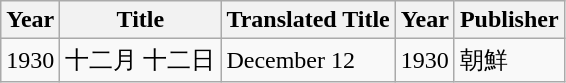<table class="wikitable">
<tr>
<th>Year</th>
<th>Title</th>
<th>Translated Title</th>
<th>Year</th>
<th>Publisher</th>
</tr>
<tr>
<td>1930</td>
<td>十二月 十二日</td>
<td>December 12</td>
<td>1930</td>
<td>朝鮮</td>
</tr>
</table>
